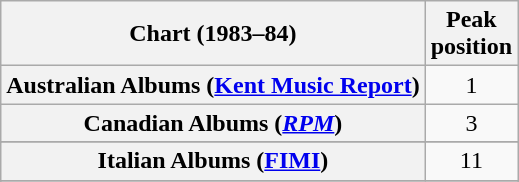<table class="wikitable sortable plainrowheaders" style="text-align:center;">
<tr>
<th scope="col">Chart (1983–84)</th>
<th scope="col">Peak<br>position</th>
</tr>
<tr>
<th scope="row">Australian Albums (<a href='#'>Kent Music Report</a>)</th>
<td>1</td>
</tr>
<tr>
<th scope="row">Canadian Albums (<em><a href='#'>RPM</a></em>)</th>
<td>3</td>
</tr>
<tr>
</tr>
<tr>
</tr>
<tr>
<th scope="row">Italian Albums (<a href='#'>FIMI</a>)</th>
<td>11</td>
</tr>
<tr>
</tr>
<tr>
</tr>
<tr>
</tr>
<tr>
</tr>
<tr>
</tr>
</table>
